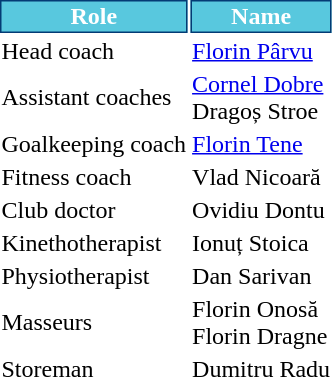<table class="toccolours">
<tr>
<th style="background:#58c8de;color:white;border:1px solid #033b74;">Role</th>
<th style="background:#58c8de;color:white;border:1px solid #033b74;">Name</th>
</tr>
<tr>
<td>Head coach</td>
<td> <a href='#'>Florin Pârvu</a></td>
</tr>
<tr>
<td>Assistant coaches</td>
<td> <a href='#'>Cornel Dobre</a> <br>  Dragoș Stroe</td>
</tr>
<tr>
<td>Goalkeeping coach</td>
<td> <a href='#'>Florin Tene</a></td>
</tr>
<tr>
<td>Fitness coach</td>
<td> Vlad Nicoară</td>
</tr>
<tr>
<td>Club doctor</td>
<td> Ovidiu Dontu</td>
</tr>
<tr>
<td>Kinethotherapist</td>
<td> Ionuț Stoica</td>
</tr>
<tr>
<td>Physiotherapist</td>
<td> Dan Sarivan</td>
</tr>
<tr>
<td>Masseurs</td>
<td> Florin Onosă <br>  Florin Dragne</td>
</tr>
<tr>
<td>Storeman</td>
<td> Dumitru Radu</td>
</tr>
</table>
